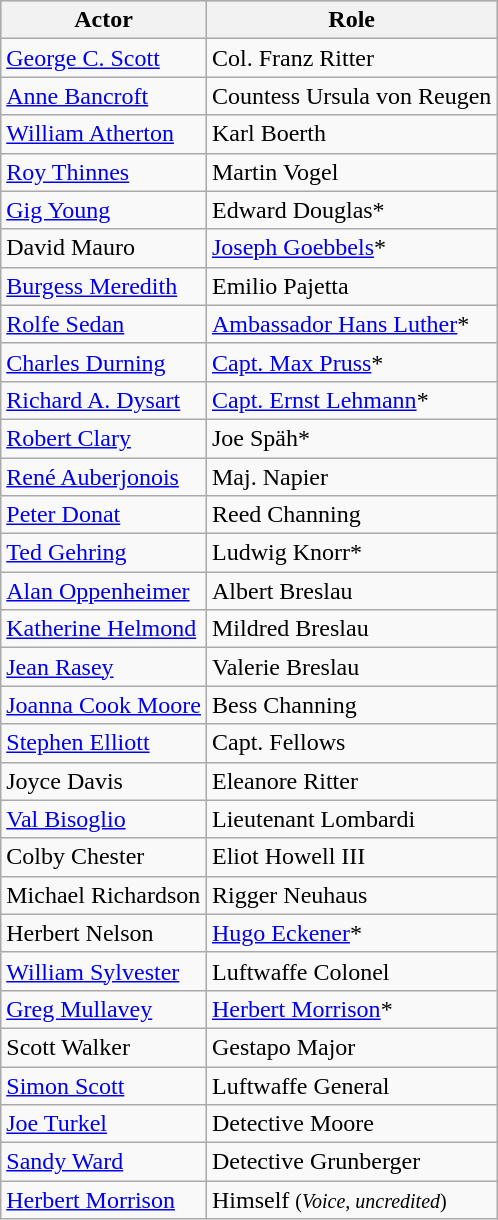<table class="wikitable">
<tr style="background:#CCCCCC;">
<th>Actor</th>
<th>Role</th>
</tr>
<tr>
<td><a href='#'>George C. Scott</a></td>
<td>Col. Franz Ritter</td>
</tr>
<tr>
<td><a href='#'>Anne Bancroft</a></td>
<td>Countess Ursula von Reugen</td>
</tr>
<tr>
<td><a href='#'>William Atherton</a></td>
<td>Karl Boerth</td>
</tr>
<tr>
<td><a href='#'>Roy Thinnes</a></td>
<td>Martin Vogel</td>
</tr>
<tr>
<td><a href='#'>Gig Young</a></td>
<td>Edward Douglas*</td>
</tr>
<tr>
<td>David Mauro</td>
<td><a href='#'>Joseph Goebbels</a>*</td>
</tr>
<tr>
<td><a href='#'>Burgess Meredith</a></td>
<td>Emilio Pajetta</td>
</tr>
<tr>
<td><a href='#'>Rolfe Sedan</a></td>
<td><a href='#'>Ambassador Hans Luther</a>*</td>
</tr>
<tr>
<td><a href='#'>Charles Durning</a></td>
<td><a href='#'>Capt. Max Pruss</a>*</td>
</tr>
<tr>
<td><a href='#'>Richard A. Dysart</a></td>
<td><a href='#'>Capt. Ernst Lehmann</a>*</td>
</tr>
<tr>
<td><a href='#'>Robert Clary</a></td>
<td>Joe Späh*</td>
</tr>
<tr>
<td><a href='#'>René Auberjonois</a></td>
<td>Maj. Napier</td>
</tr>
<tr>
<td><a href='#'>Peter Donat</a></td>
<td>Reed Channing</td>
</tr>
<tr>
<td><a href='#'>Ted Gehring</a></td>
<td>Ludwig Knorr*</td>
</tr>
<tr>
<td><a href='#'>Alan Oppenheimer</a></td>
<td>Albert Breslau</td>
</tr>
<tr>
<td><a href='#'>Katherine Helmond</a></td>
<td>Mildred Breslau</td>
</tr>
<tr>
<td><a href='#'>Jean Rasey</a></td>
<td>Valerie Breslau</td>
</tr>
<tr>
<td><a href='#'>Joanna Cook Moore</a></td>
<td>Bess Channing</td>
</tr>
<tr>
<td><a href='#'>Stephen Elliott</a></td>
<td>Capt. Fellows</td>
</tr>
<tr>
<td>Joyce Davis</td>
<td>Eleanore Ritter</td>
</tr>
<tr>
<td><a href='#'>Val Bisoglio</a></td>
<td>Lieutenant Lombardi</td>
</tr>
<tr>
<td>Colby Chester</td>
<td>Eliot Howell III</td>
</tr>
<tr>
<td>Michael Richardson</td>
<td>Rigger Neuhaus</td>
</tr>
<tr>
<td>Herbert Nelson</td>
<td><a href='#'>Hugo Eckener</a>*</td>
</tr>
<tr>
<td><a href='#'>William Sylvester</a></td>
<td>Luftwaffe Colonel</td>
</tr>
<tr>
<td><a href='#'>Greg Mullavey</a></td>
<td><a href='#'>Herbert Morrison</a>*</td>
</tr>
<tr>
<td>Scott Walker</td>
<td>Gestapo Major</td>
</tr>
<tr>
<td><a href='#'>Simon Scott</a></td>
<td>Luftwaffe General</td>
</tr>
<tr>
<td><a href='#'>Joe Turkel</a></td>
<td>Detective Moore</td>
</tr>
<tr>
<td><a href='#'>Sandy Ward</a></td>
<td>Detective Grunberger</td>
</tr>
<tr>
<td><a href='#'>Herbert Morrison</a></td>
<td>Himself <small>(<em>Voice, uncredited</em>)</small></td>
</tr>
</table>
